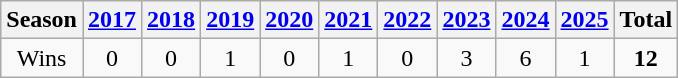<table class="wikitable">
<tr style="background:#ffc;">
<th scope="col">Season</th>
<th scope="col"><a href='#'>2017</a></th>
<th scope="col"><a href='#'>2018</a></th>
<th scope="col"><a href='#'>2019</a></th>
<th scope="col"><a href='#'>2020</a></th>
<th scope="col"><a href='#'>2021</a></th>
<th scope="col"><a href='#'>2022</a></th>
<th scope="col"><a href='#'>2023</a></th>
<th scope="col"><a href='#'>2024</a></th>
<th scope="col"><a href='#'>2025</a></th>
<th scope="col">Total</th>
</tr>
<tr align=center>
<td>Wins</td>
<td>0</td>
<td>0</td>
<td>1</td>
<td>0</td>
<td>1</td>
<td>0</td>
<td>3</td>
<td>6</td>
<td>1</td>
<td><strong>12</strong></td>
</tr>
</table>
